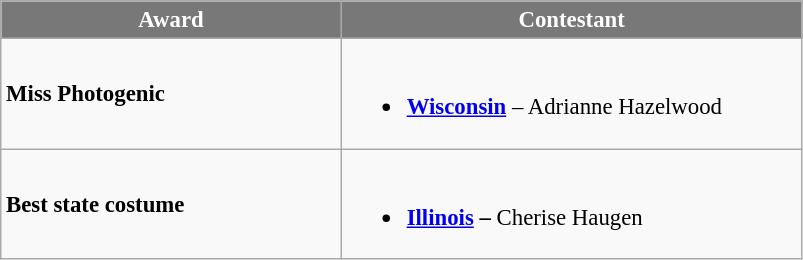<table class="wikitable sortable" style="font-size: 95%;">
<tr>
<th width="220" style="background-color:#787878;color:#FFFFFF;">Award</th>
<th width="300" style="background-color:#787878;color:#FFFFFF;">Contestant</th>
</tr>
<tr>
<td><strong>Miss Photogenic</strong></td>
<td><br><ul><li><strong><a href='#'>Wisconsin</a></strong> –  Adrianne Hazelwood</li></ul></td>
</tr>
<tr>
<td><strong>Best state costume</strong></td>
<td><br><ul><li><strong><a href='#'>Illinois</a> –</strong> Cherise Haugen</li></ul></td>
</tr>
</table>
